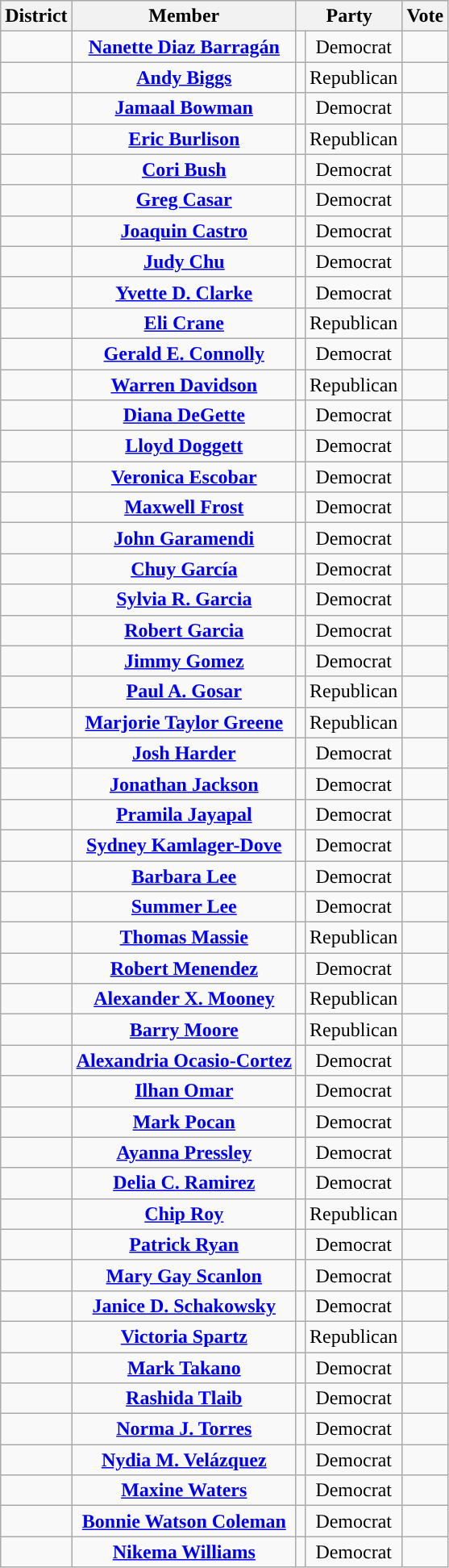<table class="wikitable sortable mw-collapsible mw-collapsed" style="text-align:center;">
<tr>
<th>District</th>
<th>Member</th>
<th colspan=2>Party</th>
<th>Vote</th>
</tr>
<tr>
<td></td>
<td><strong><a href='#'>Nanette Diaz Barragán</a></strong></td>
<td style="background-color:"></td>
<td>Democrat</td>
<td></td>
</tr>
<tr>
<td></td>
<td><strong><a href='#'>Andy Biggs</a></strong></td>
<td style="background-color:"></td>
<td>Republican</td>
<td></td>
</tr>
<tr>
<td></td>
<td><strong><a href='#'>Jamaal Bowman</a></strong></td>
<td style="background-color:"></td>
<td>Democrat</td>
<td></td>
</tr>
<tr>
<td></td>
<td><strong><a href='#'>Eric Burlison</a></strong></td>
<td style="background-color:"></td>
<td>Republican</td>
<td></td>
</tr>
<tr>
<td></td>
<td><strong><a href='#'>Cori Bush</a></strong></td>
<td style="background-color:"></td>
<td>Democrat</td>
<td></td>
</tr>
<tr>
<td></td>
<td><strong><a href='#'>Greg Casar</a></strong></td>
<td style="background-color:"></td>
<td>Democrat</td>
<td></td>
</tr>
<tr>
<td></td>
<td><strong><a href='#'>Joaquin Castro</a></strong></td>
<td style="background-color:"></td>
<td>Democrat</td>
<td></td>
</tr>
<tr>
<td></td>
<td><strong><a href='#'>Judy Chu</a></strong></td>
<td style="background-color:"></td>
<td>Democrat</td>
<td></td>
</tr>
<tr>
<td></td>
<td><strong><a href='#'>Yvette D. Clarke</a></strong></td>
<td style="background-color:"></td>
<td>Democrat</td>
<td></td>
</tr>
<tr>
<td></td>
<td><strong><a href='#'>Eli Crane</a></strong></td>
<td style="background-color:"></td>
<td>Republican</td>
<td></td>
</tr>
<tr>
<td></td>
<td><strong><a href='#'>Gerald E. Connolly</a></strong></td>
<td style="background-color:"></td>
<td>Democrat</td>
<td></td>
</tr>
<tr>
<td></td>
<td><strong><a href='#'>Warren Davidson</a></strong></td>
<td style="background-color:"></td>
<td>Republican</td>
<td></td>
</tr>
<tr>
<td></td>
<td><strong><a href='#'>Diana DeGette</a></strong></td>
<td style="background-color:"></td>
<td>Democrat</td>
<td></td>
</tr>
<tr>
<td></td>
<td><strong><a href='#'>Lloyd Doggett</a></strong></td>
<td style="background-color:"></td>
<td>Democrat</td>
<td></td>
</tr>
<tr>
<td></td>
<td><strong><a href='#'>Veronica Escobar</a></strong></td>
<td style="background-color:"></td>
<td>Democrat</td>
<td></td>
</tr>
<tr>
<td></td>
<td><strong><a href='#'>Maxwell Frost</a></strong></td>
<td style="background-color:"></td>
<td>Democrat</td>
<td></td>
</tr>
<tr>
<td></td>
<td><strong><a href='#'>John Garamendi</a></strong></td>
<td style="background-color:"></td>
<td>Democrat</td>
<td></td>
</tr>
<tr>
<td></td>
<td><strong><a href='#'>Chuy García</a></strong></td>
<td style="background-color:"></td>
<td>Democrat</td>
<td></td>
</tr>
<tr>
<td></td>
<td><strong><a href='#'>Sylvia R. Garcia</a></strong></td>
<td style="background-color:"></td>
<td>Democrat</td>
<td></td>
</tr>
<tr>
<td></td>
<td><strong><a href='#'>Robert Garcia</a></strong></td>
<td style="background-color:"></td>
<td>Democrat</td>
<td></td>
</tr>
<tr>
<td></td>
<td><strong><a href='#'>Jimmy Gomez</a></strong></td>
<td style="background-color:"></td>
<td>Democrat</td>
<td></td>
</tr>
<tr>
<td></td>
<td><strong><a href='#'>Paul A. Gosar</a></strong></td>
<td style="background-color:"></td>
<td>Republican</td>
<td></td>
</tr>
<tr>
<td></td>
<td><strong><a href='#'>Marjorie Taylor Greene</a></strong></td>
<td style="background-color:"></td>
<td>Republican</td>
<td></td>
</tr>
<tr>
<td></td>
<td><strong><a href='#'>Josh Harder</a></strong></td>
<td style="background-color:"></td>
<td>Democrat</td>
<td></td>
</tr>
<tr>
<td></td>
<td><strong><a href='#'>Jonathan Jackson</a></strong></td>
<td style="background-color:"></td>
<td>Democrat</td>
<td></td>
</tr>
<tr>
<td></td>
<td><strong><a href='#'>Pramila Jayapal</a></strong></td>
<td style="background-color:"></td>
<td>Democrat</td>
<td></td>
</tr>
<tr>
<td></td>
<td><strong><a href='#'>Sydney Kamlager-Dove</a></strong></td>
<td style="background-color:"></td>
<td>Democrat</td>
<td></td>
</tr>
<tr>
<td></td>
<td><strong><a href='#'>Barbara Lee</a></strong></td>
<td style="background-color:"></td>
<td>Democrat</td>
<td></td>
</tr>
<tr>
<td></td>
<td><strong><a href='#'>Summer Lee</a></strong></td>
<td style="background-color:"></td>
<td>Democrat</td>
<td></td>
</tr>
<tr>
<td></td>
<td><strong><a href='#'>Thomas Massie</a></strong></td>
<td style="background-color:"></td>
<td>Republican</td>
<td></td>
</tr>
<tr>
<td></td>
<td><strong><a href='#'>Robert Menendez</a></strong></td>
<td style="background-color:"></td>
<td>Democrat</td>
<td></td>
</tr>
<tr>
<td></td>
<td><strong><a href='#'>Alexander X. Mooney</a></strong></td>
<td style="background-color:"></td>
<td>Republican</td>
<td></td>
</tr>
<tr>
<td></td>
<td><strong><a href='#'>Barry Moore</a></strong></td>
<td style="background-color:"></td>
<td>Republican</td>
<td></td>
</tr>
<tr>
<td></td>
<td><strong><a href='#'>Alexandria Ocasio-Cortez</a></strong></td>
<td style="background-color:"></td>
<td>Democrat</td>
<td></td>
</tr>
<tr>
<td></td>
<td><strong><a href='#'>Ilhan Omar</a></strong></td>
<td style="background-color:"></td>
<td>Democrat</td>
<td></td>
</tr>
<tr>
<td></td>
<td><strong><a href='#'>Mark Pocan</a></strong></td>
<td style="background-color:"></td>
<td>Democrat</td>
<td></td>
</tr>
<tr>
<td></td>
<td><strong><a href='#'>Ayanna Pressley</a></strong></td>
<td style="background-color:"></td>
<td>Democrat</td>
<td></td>
</tr>
<tr>
<td></td>
<td><strong><a href='#'>Delia C. Ramirez</a></strong></td>
<td style="background-color:"></td>
<td>Democrat</td>
<td></td>
</tr>
<tr>
<td></td>
<td><strong><a href='#'>Chip Roy</a></strong></td>
<td style="background-color:"></td>
<td>Republican</td>
<td></td>
</tr>
<tr>
<td></td>
<td><strong><a href='#'>Patrick Ryan</a></strong></td>
<td style="background-color:"></td>
<td>Democrat</td>
<td></td>
</tr>
<tr>
<td></td>
<td><strong><a href='#'>Mary Gay Scanlon</a></strong></td>
<td style="background-color:"></td>
<td>Democrat</td>
<td></td>
</tr>
<tr>
<td></td>
<td><strong><a href='#'>Janice D. Schakowsky</a></strong></td>
<td style="background-color:"></td>
<td>Democrat</td>
<td></td>
</tr>
<tr>
<td></td>
<td><strong><a href='#'>Victoria Spartz</a></strong></td>
<td style="background-color:"></td>
<td>Republican</td>
<td></td>
</tr>
<tr>
<td></td>
<td><strong><a href='#'>Mark Takano</a></strong></td>
<td style="background-color:"></td>
<td>Democrat</td>
<td></td>
</tr>
<tr>
<td></td>
<td><strong><a href='#'>Rashida Tlaib</a></strong></td>
<td style="background-color:"></td>
<td>Democrat</td>
<td></td>
</tr>
<tr>
<td></td>
<td><strong><a href='#'>Norma J. Torres</a></strong></td>
<td style="background-color:"></td>
<td>Democrat</td>
<td></td>
</tr>
<tr>
<td></td>
<td><strong><a href='#'>Nydia M. Velázquez</a></strong></td>
<td style="background-color:"></td>
<td>Democrat</td>
<td></td>
</tr>
<tr>
<td></td>
<td><strong><a href='#'>Maxine Waters</a></strong></td>
<td style="background-color:"></td>
<td>Democrat</td>
<td></td>
</tr>
<tr>
<td></td>
<td><strong><a href='#'>Bonnie Watson Coleman</a></strong></td>
<td style="background-color:"></td>
<td>Democrat</td>
<td></td>
</tr>
<tr>
<td></td>
<td><strong><a href='#'>Nikema Williams</a></strong></td>
<td style="background-color:"></td>
<td>Democrat</td>
<td></td>
</tr>
</table>
